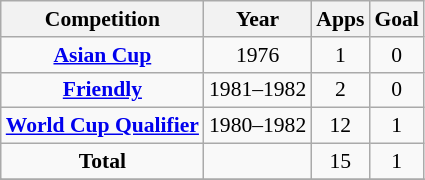<table class="wikitable" style="font-size:90%; text-align: center;">
<tr>
<th>Competition</th>
<th>Year</th>
<th>Apps</th>
<th>Goal</th>
</tr>
<tr>
<td rowspan=1><strong><a href='#'>Asian Cup</a></strong></td>
<td>1976</td>
<td>1</td>
<td>0</td>
</tr>
<tr>
<td rowspan=1><strong><a href='#'>Friendly</a></strong></td>
<td>1981–1982</td>
<td>2</td>
<td>0</td>
</tr>
<tr>
<td rowspan=1><strong><a href='#'>World Cup Qualifier</a></strong></td>
<td>1980–1982</td>
<td>12</td>
<td>1</td>
</tr>
<tr>
<td rowspan=1><strong>Total</strong></td>
<td></td>
<td>15</td>
<td>1</td>
</tr>
<tr>
</tr>
<tr>
</tr>
</table>
